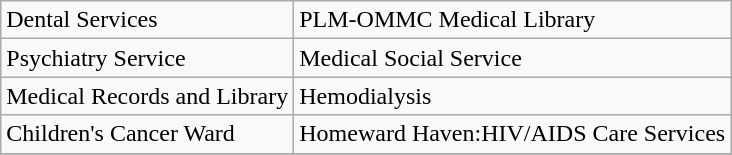<table class="wikitable">
<tr>
<td>Dental Services</td>
<td>PLM-OMMC Medical Library</td>
</tr>
<tr>
<td>Psychiatry Service</td>
<td>Medical Social Service</td>
</tr>
<tr>
<td>Medical Records and Library</td>
<td>Hemodialysis</td>
</tr>
<tr>
<td>Children's Cancer Ward</td>
<td>Homeward Haven:HIV/AIDS Care Services</td>
</tr>
<tr>
</tr>
</table>
